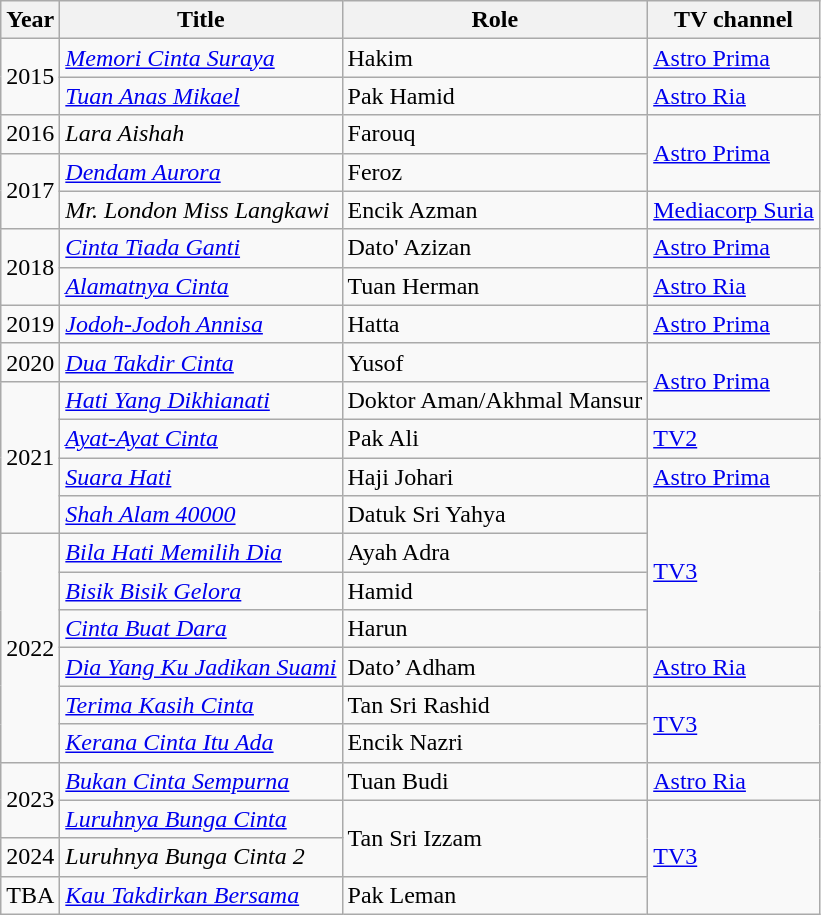<table class="wikitable plainrowheaders sortable">
<tr>
<th scope="col">Year</th>
<th scope="col">Title</th>
<th scope="col">Role</th>
<th scope="col">TV channel</th>
</tr>
<tr>
<td rowspan="2">2015</td>
<td><em><a href='#'>Memori Cinta Suraya</a></em></td>
<td>Hakim</td>
<td><a href='#'>Astro Prima</a></td>
</tr>
<tr>
<td><em><a href='#'>Tuan Anas Mikael</a></em></td>
<td>Pak Hamid</td>
<td><a href='#'>Astro Ria</a></td>
</tr>
<tr>
<td>2016</td>
<td><em>Lara Aishah</em></td>
<td>Farouq</td>
<td rowspan="2"><a href='#'>Astro Prima</a></td>
</tr>
<tr>
<td rowspan="2">2017</td>
<td><em><a href='#'>Dendam Aurora</a></em></td>
<td>Feroz</td>
</tr>
<tr>
<td><em>Mr. London Miss Langkawi</em></td>
<td>Encik Azman</td>
<td><a href='#'>Mediacorp Suria</a></td>
</tr>
<tr>
<td rowspan="2">2018</td>
<td><em><a href='#'>Cinta Tiada Ganti</a></em></td>
<td>Dato' Azizan</td>
<td><a href='#'>Astro Prima</a></td>
</tr>
<tr>
<td><em><a href='#'>Alamatnya Cinta</a></em></td>
<td>Tuan Herman</td>
<td><a href='#'>Astro Ria</a></td>
</tr>
<tr>
<td>2019</td>
<td><em><a href='#'>Jodoh-Jodoh Annisa</a></em></td>
<td>Hatta</td>
<td><a href='#'>Astro Prima</a></td>
</tr>
<tr>
<td>2020</td>
<td><em><a href='#'>Dua Takdir Cinta</a></em></td>
<td>Yusof</td>
<td rowspan="2"><a href='#'>Astro Prima</a></td>
</tr>
<tr>
<td rowspan="4">2021</td>
<td><em><a href='#'>Hati Yang Dikhianati</a></em></td>
<td>Doktor Aman/Akhmal Mansur</td>
</tr>
<tr>
<td><em><a href='#'>Ayat-Ayat Cinta</a></em></td>
<td>Pak Ali</td>
<td><a href='#'>TV2</a></td>
</tr>
<tr>
<td><em><a href='#'>Suara Hati</a></em></td>
<td>Haji Johari</td>
<td><a href='#'>Astro Prima</a></td>
</tr>
<tr>
<td><em><a href='#'>Shah Alam 40000</a></em></td>
<td>Datuk Sri Yahya</td>
<td rowspan="4"><a href='#'>TV3</a></td>
</tr>
<tr>
<td rowspan="6">2022</td>
<td><em><a href='#'>Bila Hati Memilih Dia</a></em></td>
<td>Ayah Adra</td>
</tr>
<tr>
<td><em><a href='#'>Bisik Bisik Gelora</a></em></td>
<td>Hamid</td>
</tr>
<tr>
<td><em><a href='#'>Cinta Buat Dara</a></em></td>
<td>Harun</td>
</tr>
<tr>
<td><em><a href='#'>Dia Yang Ku Jadikan Suami</a></em></td>
<td>Dato’ Adham</td>
<td><a href='#'>Astro Ria</a></td>
</tr>
<tr>
<td><em><a href='#'>Terima Kasih Cinta</a></em></td>
<td>Tan Sri Rashid</td>
<td rowspan="2"><a href='#'>TV3</a></td>
</tr>
<tr>
<td><em><a href='#'>Kerana Cinta Itu Ada</a></em></td>
<td>Encik Nazri</td>
</tr>
<tr>
<td rowspan="2">2023</td>
<td><em><a href='#'>Bukan Cinta Sempurna</a></em></td>
<td>Tuan Budi</td>
<td><a href='#'>Astro Ria</a></td>
</tr>
<tr>
<td><em><a href='#'>Luruhnya Bunga Cinta</a></em></td>
<td rowspan="2">Tan Sri Izzam</td>
<td rowspan="3"><a href='#'>TV3</a></td>
</tr>
<tr>
<td>2024</td>
<td><em>Luruhnya Bunga Cinta 2</em></td>
</tr>
<tr>
<td>TBA</td>
<td><em><a href='#'>Kau Takdirkan Bersama</a></em></td>
<td>Pak Leman</td>
</tr>
</table>
